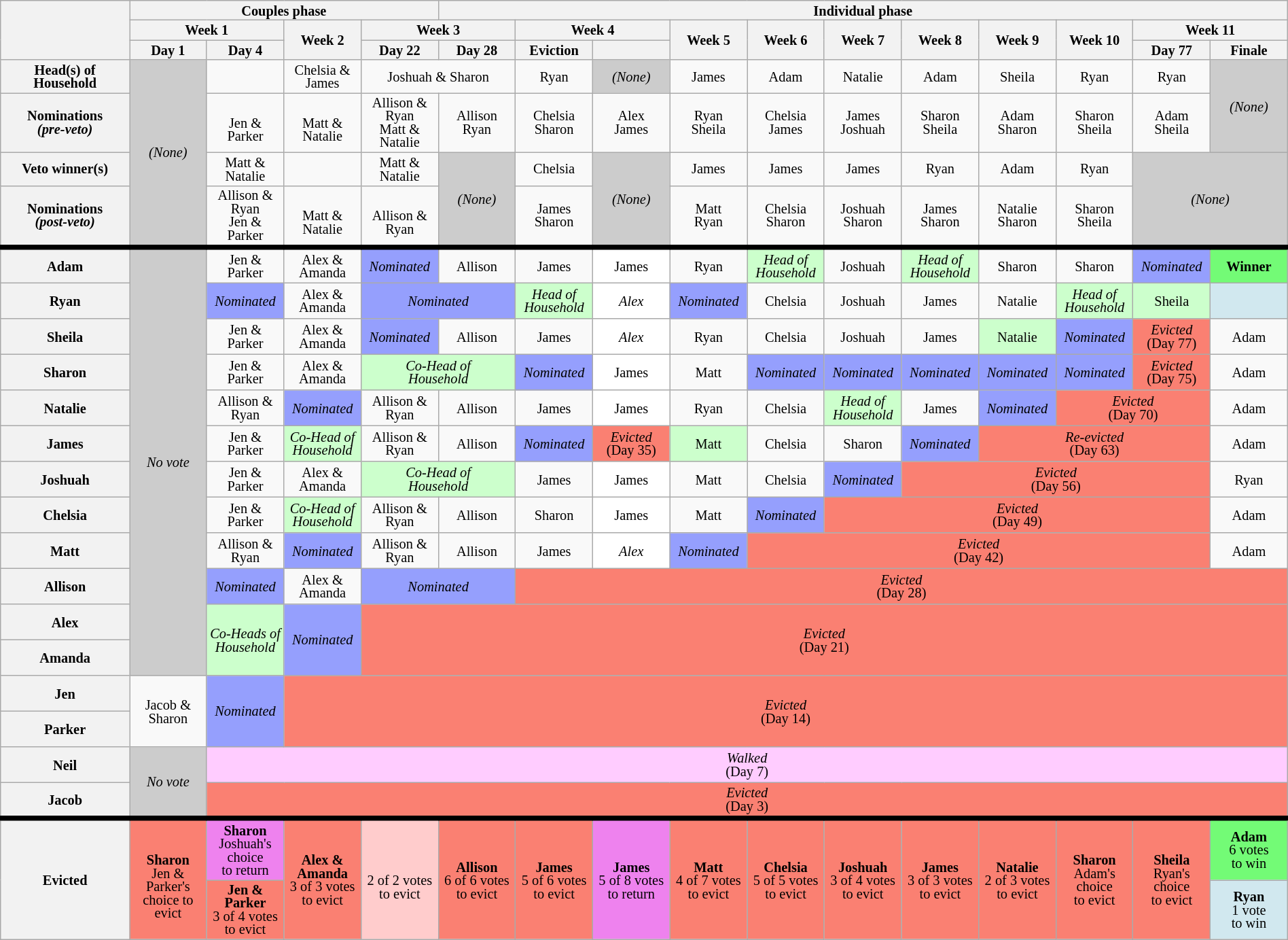<table class="wikitable" style="text-align:center; line-height:13px; font-size:85%; width:100%;">
<tr>
<th rowspan="3"></th>
<th scope="colgroup" colspan="4">Couples phase</th>
<th scope="colgroup" colspan="11">Individual phase</th>
</tr>
<tr>
<th scope="colgroup" colspan="2" style="width:6%">Week 1</th>
<th scope="col" rowspan="2" style="width:6%">Week 2</th>
<th scope="colgroup" colspan="2" style="width:6%">Week 3</th>
<th scope="colgroup" colspan="2" style="width:6%">Week 4</th>
<th scope="col" rowspan="2" style="width:6%">Week 5</th>
<th scope="col" rowspan="2" style="width:6%">Week 6</th>
<th scope="col" rowspan="2" style="width:6%">Week 7</th>
<th scope="col" rowspan="2" style="width:6%">Week 8</th>
<th scope="col" rowspan="2" style="width:6%">Week 9</th>
<th scope="col" rowspan="2" style="width:6%">Week 10</th>
<th scope="colgroup" colspan="2" style="width:6%">Week 11</th>
</tr>
<tr>
<th style="width:6%">Day 1</th>
<th style="width:6%">Day 4</th>
<th style="width:6%">Day 22</th>
<th style="width:6%">Day 28</th>
<th style="width:6%">Eviction</th>
<th style="width:6%"></th>
<th style="width:6%">Day 77</th>
<th style="width:6%">Finale</th>
</tr>
<tr>
<th scope="row">Head(s) of<br>Household</th>
<td rowspan="4" bgcolor=#ccc><em>(None)</em></td>
<td></td>
<td>Chelsia & James</td>
<td colspan="2">Joshuah & Sharon</td>
<td>Ryan</td>
<td bgcolor=#ccc><em>(None)</em></td>
<td>James</td>
<td>Adam</td>
<td>Natalie</td>
<td>Adam</td>
<td>Sheila</td>
<td>Ryan</td>
<td>Ryan</td>
<td rowspan="2" bgcolor="#ccc"><em>(None)</em></td>
</tr>
<tr>
<th scope="row">Nominations<br><em>(pre-veto)</em></th>
<td><br>Jen & Parker</td>
<td><br>Matt & Natalie</td>
<td>Allison & Ryan<br>Matt & Natalie</td>
<td>Allison<br>Ryan</td>
<td>Chelsia<br>Sharon</td>
<td>Alex<br>James</td>
<td>Ryan<br>Sheila</td>
<td>Chelsia<br>James</td>
<td>James<br>Joshuah</td>
<td>Sharon<br>Sheila</td>
<td>Adam<br>Sharon</td>
<td>Sharon<br>Sheila</td>
<td>Adam<br>Sheila</td>
</tr>
<tr>
<th scope="row">Veto winner(s)</th>
<td>Matt & Natalie</td>
<td></td>
<td>Matt & Natalie</td>
<td rowspan="2" bgcolor=#ccc><em>(None)</em></td>
<td>Chelsia</td>
<td rowspan="2" bgcolor=#ccc><em>(None)</em></td>
<td>James</td>
<td>James</td>
<td>James</td>
<td>Ryan</td>
<td>Adam</td>
<td>Ryan</td>
<td rowspan="2" colspan="2" bgcolor=#ccc><em>(None)</em></td>
</tr>
<tr>
<th scope="row">Nominations<br><em>(post-veto)</em></th>
<td>Allison & Ryan<br>Jen & Parker</td>
<td><br>Matt & Natalie</td>
<td><br>Allison & Ryan</td>
<td>James<br>Sharon</td>
<td>Matt<br>Ryan</td>
<td>Chelsia<br>Sharon</td>
<td>Joshuah<br>Sharon</td>
<td>James<br>Sharon</td>
<td>Natalie<br>Sharon</td>
<td>Sharon<br>Sheila</td>
</tr>
<tr style="border-top:5px solid; height:35px"">
<th scope="row">Adam</th>
<td rowspan="12" style="background:#ccc"><em>No vote</em></td>
<td>Jen & Parker</td>
<td>Alex & Amanda</td>
<td style="background:#959ffd"><em>Nominated</em></td>
<td>Allison</td>
<td>James</td>
<td style="background:#fff">James</td>
<td>Ryan</td>
<td style="background:#cfc"><em>Head of<br>Household</em></td>
<td>Joshuah</td>
<td style="background:#cfc"><em>Head of<br>Household</em></td>
<td>Sharon</td>
<td>Sharon</td>
<td style="background:#959ffd"><em>Nominated</em></td>
<td style="background:#73fb76"><strong>Winner</strong></td>
</tr>
<tr style="height:35px">
<th scope="row">Ryan</th>
<td style="background:#959ffd"><em>Nominated</em></td>
<td>Alex & Amanda</td>
<td colspan="2" style="background:#959ffd"><em>Nominated</em></td>
<td style="background:#cfc"><em>Head of<br>Household</em></td>
<td style="background:#fff"><em>Alex</em></td>
<td style="background:#959ffd"><em>Nominated</em></td>
<td>Chelsia</td>
<td>Joshuah</td>
<td>James</td>
<td>Natalie</td>
<td style="background:#cfc"><em>Head of<br>Household</em></td>
<td style="background:#cfc">Sheila</td>
<td style="background:#d1e8ef"></td>
</tr>
<tr style="height:35px">
<th scope="row">Sheila</th>
<td>Jen & Parker</td>
<td>Alex & Amanda</td>
<td style="background:#959ffd"><em>Nominated</em></td>
<td>Allison</td>
<td>James</td>
<td style="background:#fff"><em>Alex</em></td>
<td>Ryan</td>
<td>Chelsia</td>
<td>Joshuah</td>
<td>James</td>
<td style="background:#cfc">Natalie</td>
<td style="background:#959ffd"><em>Nominated</em></td>
<td style="background:salmon"><em>Evicted</em><br>(Day 77)</td>
<td>Adam</td>
</tr>
<tr style="height:35px">
<th scope="row">Sharon</th>
<td>Jen & Parker</td>
<td>Alex & Amanda</td>
<td style="background:#cfc" colspan="2"><em>Co-Head of<br>Household</em></td>
<td style="background:#959ffd"><em>Nominated</em></td>
<td style="background:#fff">James</td>
<td>Matt</td>
<td style="background:#959ffd"><em>Nominated</em></td>
<td style="background:#959ffd"><em>Nominated</em></td>
<td style="background:#959ffd"><em>Nominated</em></td>
<td style="background:#959ffd"><em>Nominated</em></td>
<td style="background:#959ffd"><em>Nominated</em></td>
<td style="background:salmon"><em>Evicted</em><br>(Day 75)</td>
<td>Adam</td>
</tr>
<tr style="height:35px">
<th scope="row">Natalie</th>
<td>Allison & Ryan</td>
<td style="background:#959ffd"><em>Nominated</em></td>
<td>Allison & Ryan</td>
<td>Allison</td>
<td>James</td>
<td style="background:#fff">James</td>
<td>Ryan</td>
<td>Chelsia</td>
<td style="background:#cfc"><em>Head of<br>Household</em></td>
<td>James</td>
<td style="background:#959ffd"><em>Nominated</em></td>
<td style="background:salmon" colspan="2"><em>Evicted</em><br>(Day 70)</td>
<td>Adam</td>
</tr>
<tr style="height:35px">
<th scope="row">James</th>
<td>Jen & Parker</td>
<td style="background:#cfc"><em>Co-Head of<br>Household</em></td>
<td>Allison & Ryan</td>
<td>Allison</td>
<td style="background:#959ffd"><em>Nominated</em></td>
<td style="background:salmon"><em>Evicted</em><br>(Day 35)</td>
<td style="background:#cfc">Matt</td>
<td>Chelsia</td>
<td>Sharon</td>
<td style="background:#959ffd"><em>Nominated</em></td>
<td style="background:salmon" colspan="3"><em>Re-evicted</em><br>(Day 63)</td>
<td>Adam</td>
</tr>
<tr style="height:35px">
<th scope="row">Joshuah</th>
<td>Jen & Parker</td>
<td>Alex & Amanda</td>
<td style="background:#cfc" colspan="2"><em>Co-Head of<br>Household</em></td>
<td>James</td>
<td style="background:#fff">James</td>
<td>Matt</td>
<td>Chelsia</td>
<td style="background:#959ffd"><em>Nominated</em></td>
<td style="background:salmon" colspan="4"><em>Evicted</em><br>(Day 56)</td>
<td>Ryan</td>
</tr>
<tr style="height:35px">
<th scope="row">Chelsia</th>
<td>Jen & Parker</td>
<td style="background:#cfc"><em>Co-Head of<br>Household</em></td>
<td>Allison & Ryan</td>
<td>Allison</td>
<td>Sharon</td>
<td style="background:#fff">James</td>
<td>Matt</td>
<td style="background:#959ffd"><em>Nominated</em></td>
<td style="background:salmon" colspan="5"><em>Evicted</em><br>(Day 49)</td>
<td>Adam</td>
</tr>
<tr style="height:35px">
<th scope="row">Matt</th>
<td>Allison & Ryan</td>
<td style="background:#959ffd"><em>Nominated</em></td>
<td>Allison & Ryan</td>
<td>Allison</td>
<td>James</td>
<td style="background:#fff"><em>Alex</em></td>
<td style="background:#959ffd"><em>Nominated</em></td>
<td style="background:salmon" colspan="6"><em>Evicted</em><br>(Day 42)</td>
<td>Adam</td>
</tr>
<tr style="height:35px">
<th scope="row">Allison</th>
<td style="background:#959ffd"><em>Nominated</em></td>
<td>Alex & Amanda</td>
<td colspan="2" style="background:#959ffd"><em>Nominated</em></td>
<td style="background:salmon" colspan="10"><em>Evicted</em><br>(Day 28)</td>
</tr>
<tr style="height:35px">
<th scope="row">Alex</th>
<td rowspan="2" style="background:#cfc"><em>Co-Heads of<br>Household</em></td>
<td rowspan="2" style="background:#959ffd"><em>Nominated</em></td>
<td colspan="12" rowspan="2" style="background:salmon"><em>Evicted</em><br>(Day 21)</td>
</tr>
<tr style="height:35px">
<th scope="row">Amanda</th>
</tr>
<tr style="height:35px">
<th>Jen</th>
<td rowspan="2">Jacob & Sharon</td>
<td rowspan="2" style="background:#959ffd"><em>Nominated</em></td>
<td colspan="13" rowspan="2" style="background:salmon"><em>Evicted</em><br>(Day 14)</td>
</tr>
<tr style="height:35px">
<th scope="row">Parker</th>
</tr>
<tr style="height:35px">
<th scope="row">Neil</th>
<td rowspan="2" style="background:#ccc"><em>No vote</em></td>
<td colspan="14" style="background:#fcf"><em>Walked</em><br>(Day 7)</td>
</tr>
<tr style="height:35px">
<th scope="row">Jacob</th>
<td style="background:salmon" colspan="14"><em>Evicted</em><br>(Day 3)</td>
</tr>
<tr style="border-top:5px solid">
<th scope="row" rowspan="2">Evicted</th>
<td rowspan="2" style="background:salmon"><strong><br>Sharon</strong><br>Jen & Parker's<br>choice to evict</td>
<td style="background:violet"><strong>Sharon</strong><br>Joshuah's<br>choice<br>to return</td>
<td rowspan="2" style="background:salmon"><strong>Alex & Amanda</strong><br>3 of 3 votes<br>to evict</td>
<td rowspan="2" style="background:#fcc"><strong></strong><br>2 of 2 votes<br>to evict</td>
<td rowspan="2" style="background:salmon"><strong>Allison</strong><br>6 of 6 votes<br>to evict</td>
<td rowspan="2" style="background:salmon"><strong>James</strong><br>5 of 6 votes<br>to evict</td>
<td rowspan="2" style="background:violet"><strong>James</strong><br>5 of 8 votes<br>to return</td>
<td rowspan="2" style="background:salmon"><strong>Matt</strong><br>4 of 7 votes<br>to evict</td>
<td rowspan="2" style="background:salmon"><strong>Chelsia</strong><br>5 of 5 votes<br>to evict</td>
<td rowspan="2" style="background:salmon"><strong>Joshuah</strong><br>3 of 4 votes<br>to evict</td>
<td rowspan="2" style="background:salmon"><strong>James</strong><br>3 of 3 votes<br>to evict</td>
<td rowspan="2" style="background:salmon"><strong>Natalie</strong><br>2 of 3 votes<br>to evict</td>
<td rowspan="2" style="background:salmon"><strong>Sharon</strong><br>Adam's<br>choice<br>to evict</td>
<td rowspan="2" style="background:salmon"><strong>Sheila</strong><br>Ryan's<br>choice<br>to evict</td>
<td style="background:#73fb76"><strong>Adam</strong><br>6 votes<br>to win</td>
</tr>
<tr>
<td style="background:salmon"><strong>Jen & Parker</strong><br>3 of 4 votes<br>to evict</td>
<td style="background:#d1e8ef"><strong>Ryan</strong><br>1 vote<br>to win</td>
</tr>
</table>
